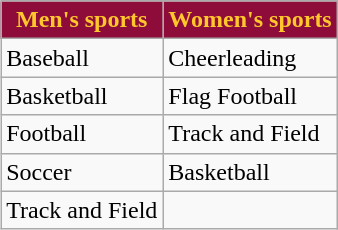<table class="wikitable" style="float:right">
<tr>
<th style="background:#8E0C3A; color:#FFC72C">Men's sports</th>
<th style="background:#8E0C3A; color:#FFC72C">Women's sports</th>
</tr>
<tr>
<td>Baseball</td>
<td>Cheerleading</td>
</tr>
<tr>
<td>Basketball</td>
<td>Flag Football</td>
</tr>
<tr>
<td>Football</td>
<td>Track and Field</td>
</tr>
<tr>
<td>Soccer</td>
<td>Basketball</td>
</tr>
<tr>
<td>Track and Field</td>
</tr>
</table>
